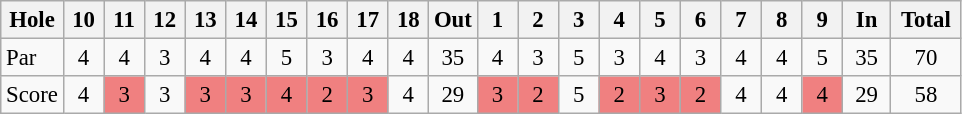<table class=wikitable style="font-size: 95%; text-align:center">
<tr>
<th align="left">Hole</th>
<th style="width:20px">10</th>
<th style="width:20px">11</th>
<th style="width:20px">12</th>
<th style="width:20px">13</th>
<th style="width:20px">14</th>
<th style="width:20px">15</th>
<th style="width:20px">16</th>
<th style="width:20px">17</th>
<th style="width:20px">18</th>
<th style="width:25px">Out</th>
<th style="width:20px">1</th>
<th style="width:20px">2</th>
<th style="width:20px">3</th>
<th style="width:20px">4</th>
<th style="width:20px">5</th>
<th style="width:20px">6</th>
<th style="width:20px">7</th>
<th style="width:20px">8</th>
<th style="width:20px">9</th>
<th style="width:25px">In</th>
<th style="width:40px">Total</th>
</tr>
<tr>
<td align=left>Par</td>
<td>4</td>
<td>4</td>
<td>3</td>
<td>4</td>
<td>4</td>
<td>5</td>
<td>3</td>
<td>4</td>
<td>4</td>
<td>35</td>
<td>4</td>
<td>3</td>
<td>5</td>
<td>3</td>
<td>4</td>
<td>3</td>
<td>4</td>
<td>4</td>
<td>5</td>
<td>35</td>
<td>70</td>
</tr>
<tr>
<td align=left>Score</td>
<td>4</td>
<td style="background:#f08080;">3</td>
<td>3</td>
<td style="background:#f08080;">3</td>
<td style="background:#f08080;">3</td>
<td style="background:#f08080;">4</td>
<td style="background:#f08080;">2</td>
<td style="background:#f08080;">3</td>
<td>4</td>
<td>29</td>
<td style="background:#f08080;">3</td>
<td style="background:#f08080;">2</td>
<td>5</td>
<td style="background:#f08080;">2</td>
<td style="background:#f08080;">3</td>
<td style="background:#f08080;">2</td>
<td>4</td>
<td>4</td>
<td style="background:#f08080;">4</td>
<td>29</td>
<td>58</td>
</tr>
</table>
